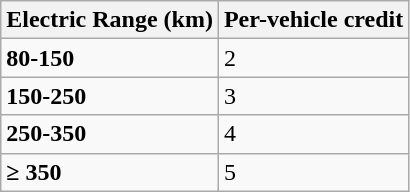<table class="wikitable">
<tr>
<th>Electric Range (km)</th>
<th>Per-vehicle credit</th>
</tr>
<tr>
<td><strong>80-150</strong></td>
<td>2</td>
</tr>
<tr>
<td><strong>150-250</strong></td>
<td>3</td>
</tr>
<tr>
<td><strong>250-350</strong></td>
<td>4</td>
</tr>
<tr>
<td><strong>≥ 350</strong></td>
<td>5</td>
</tr>
</table>
